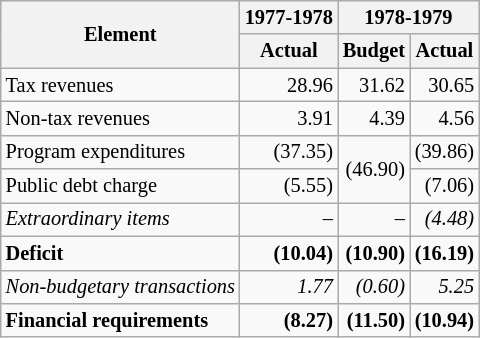<table class="wikitable" style="text-align:right; font-size:85%">
<tr>
<th rowspan=2>Element</th>
<th>1977-1978</th>
<th colspan="2">1978-1979</th>
</tr>
<tr>
<th>Actual</th>
<th>Budget</th>
<th>Actual</th>
</tr>
<tr>
<td style="text-align:left">Tax revenues</td>
<td>28.96</td>
<td>31.62</td>
<td>30.65</td>
</tr>
<tr>
<td style="text-align:left">Non-tax revenues</td>
<td>3.91</td>
<td>4.39</td>
<td>4.56</td>
</tr>
<tr>
<td style="text-align:left">Program expenditures</td>
<td>(37.35)</td>
<td rowspan=2>(46.90)</td>
<td>(39.86)</td>
</tr>
<tr>
<td style="text-align:left">Public debt charge</td>
<td>(5.55)</td>
<td>(7.06)</td>
</tr>
<tr>
<td style="text-align:left"><em>Extraordinary items</em></td>
<td>–</td>
<td>–</td>
<td><em>(4.48)</em></td>
</tr>
<tr>
<td style="text-align:left"><strong>Deficit</strong></td>
<td><strong>(10.04)</strong></td>
<td><strong>(10.90)</strong></td>
<td><strong>(16.19)</strong></td>
</tr>
<tr>
<td style="text-align:left"><em>Non-budgetary transactions</em></td>
<td><em>1.77</em></td>
<td><em>(0.60)</em></td>
<td><em>5.25</em></td>
</tr>
<tr>
<td style="text-align:left"><strong>Financial requirements</strong></td>
<td><strong>(8.27)</strong></td>
<td><strong>(11.50)</strong></td>
<td><strong>(10.94)</strong></td>
</tr>
</table>
